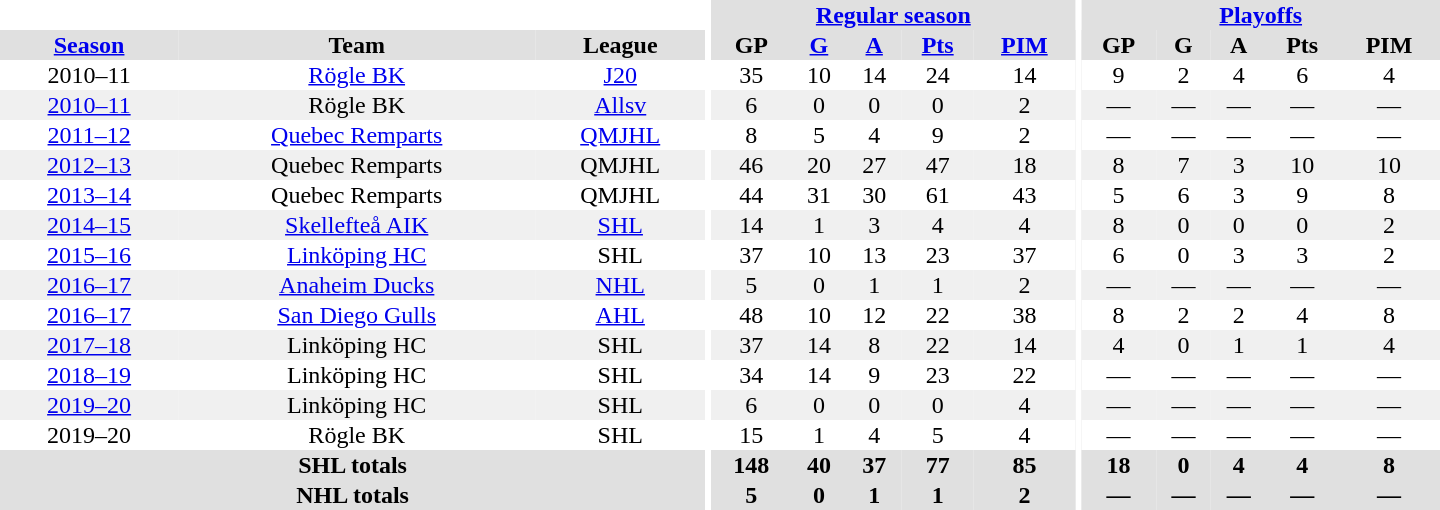<table border="0" cellpadding="1" cellspacing="0" style="text-align:center; width:60em">
<tr bgcolor="#e0e0e0">
<th colspan="3" bgcolor="#ffffff"></th>
<th rowspan="99" bgcolor="#ffffff"></th>
<th colspan="5"><a href='#'>Regular season</a></th>
<th rowspan="99" bgcolor="#ffffff"></th>
<th colspan="5"><a href='#'>Playoffs</a></th>
</tr>
<tr bgcolor="#e0e0e0">
<th><a href='#'>Season</a></th>
<th>Team</th>
<th>League</th>
<th>GP</th>
<th><a href='#'>G</a></th>
<th><a href='#'>A</a></th>
<th><a href='#'>Pts</a></th>
<th><a href='#'>PIM</a></th>
<th>GP</th>
<th>G</th>
<th>A</th>
<th>Pts</th>
<th>PIM</th>
</tr>
<tr>
<td>2010–11</td>
<td><a href='#'>Rögle BK</a></td>
<td><a href='#'>J20</a></td>
<td>35</td>
<td>10</td>
<td>14</td>
<td>24</td>
<td>14</td>
<td>9</td>
<td>2</td>
<td>4</td>
<td>6</td>
<td>4</td>
</tr>
<tr bgcolor="#f0f0f0">
<td><a href='#'>2010–11</a></td>
<td>Rögle BK</td>
<td><a href='#'>Allsv</a></td>
<td>6</td>
<td>0</td>
<td>0</td>
<td>0</td>
<td>2</td>
<td>—</td>
<td>—</td>
<td>—</td>
<td>—</td>
<td>—</td>
</tr>
<tr>
<td><a href='#'>2011–12</a></td>
<td><a href='#'>Quebec Remparts</a></td>
<td><a href='#'>QMJHL</a></td>
<td>8</td>
<td>5</td>
<td>4</td>
<td>9</td>
<td>2</td>
<td>—</td>
<td>—</td>
<td>—</td>
<td>—</td>
<td>—</td>
</tr>
<tr bgcolor="#f0f0f0">
<td><a href='#'>2012–13</a></td>
<td>Quebec Remparts</td>
<td>QMJHL</td>
<td>46</td>
<td>20</td>
<td>27</td>
<td>47</td>
<td>18</td>
<td>8</td>
<td>7</td>
<td>3</td>
<td>10</td>
<td>10</td>
</tr>
<tr>
<td><a href='#'>2013–14</a></td>
<td>Quebec Remparts</td>
<td>QMJHL</td>
<td>44</td>
<td>31</td>
<td>30</td>
<td>61</td>
<td>43</td>
<td>5</td>
<td>6</td>
<td>3</td>
<td>9</td>
<td>8</td>
</tr>
<tr bgcolor="#f0f0f0">
<td><a href='#'>2014–15</a></td>
<td><a href='#'>Skellefteå AIK</a></td>
<td><a href='#'>SHL</a></td>
<td>14</td>
<td>1</td>
<td>3</td>
<td>4</td>
<td>4</td>
<td>8</td>
<td>0</td>
<td>0</td>
<td>0</td>
<td>2</td>
</tr>
<tr>
<td><a href='#'>2015–16</a></td>
<td><a href='#'>Linköping HC</a></td>
<td>SHL</td>
<td>37</td>
<td>10</td>
<td>13</td>
<td>23</td>
<td>37</td>
<td>6</td>
<td>0</td>
<td>3</td>
<td>3</td>
<td>2</td>
</tr>
<tr bgcolor="#f0f0f0">
<td><a href='#'>2016–17</a></td>
<td><a href='#'>Anaheim Ducks</a></td>
<td><a href='#'>NHL</a></td>
<td>5</td>
<td>0</td>
<td>1</td>
<td>1</td>
<td>2</td>
<td>—</td>
<td>—</td>
<td>—</td>
<td>—</td>
<td>—</td>
</tr>
<tr>
<td><a href='#'>2016–17</a></td>
<td><a href='#'>San Diego Gulls</a></td>
<td><a href='#'>AHL</a></td>
<td>48</td>
<td>10</td>
<td>12</td>
<td>22</td>
<td>38</td>
<td>8</td>
<td>2</td>
<td>2</td>
<td>4</td>
<td>8</td>
</tr>
<tr bgcolor="#f0f0f0">
<td><a href='#'>2017–18</a></td>
<td>Linköping HC</td>
<td>SHL</td>
<td>37</td>
<td>14</td>
<td>8</td>
<td>22</td>
<td>14</td>
<td>4</td>
<td>0</td>
<td>1</td>
<td>1</td>
<td>4</td>
</tr>
<tr>
<td><a href='#'>2018–19</a></td>
<td>Linköping HC</td>
<td>SHL</td>
<td>34</td>
<td>14</td>
<td>9</td>
<td>23</td>
<td>22</td>
<td>—</td>
<td>—</td>
<td>—</td>
<td>—</td>
<td>—</td>
</tr>
<tr bgcolor="#f0f0f0">
<td><a href='#'>2019–20</a></td>
<td>Linköping HC</td>
<td>SHL</td>
<td>6</td>
<td>0</td>
<td>0</td>
<td>0</td>
<td>4</td>
<td>—</td>
<td>—</td>
<td>—</td>
<td>—</td>
<td>—</td>
</tr>
<tr>
<td>2019–20</td>
<td>Rögle BK</td>
<td>SHL</td>
<td>15</td>
<td>1</td>
<td>4</td>
<td>5</td>
<td>4</td>
<td>—</td>
<td>—</td>
<td>—</td>
<td>—</td>
<td>—</td>
</tr>
<tr bgcolor="#e0e0e0">
<th colspan="3">SHL totals</th>
<th>148</th>
<th>40</th>
<th>37</th>
<th>77</th>
<th>85</th>
<th>18</th>
<th>0</th>
<th>4</th>
<th>4</th>
<th>8</th>
</tr>
<tr bgcolor="#e0e0e0">
<th colspan="3">NHL totals</th>
<th>5</th>
<th>0</th>
<th>1</th>
<th>1</th>
<th>2</th>
<th>—</th>
<th>—</th>
<th>—</th>
<th>—</th>
<th>—</th>
</tr>
</table>
